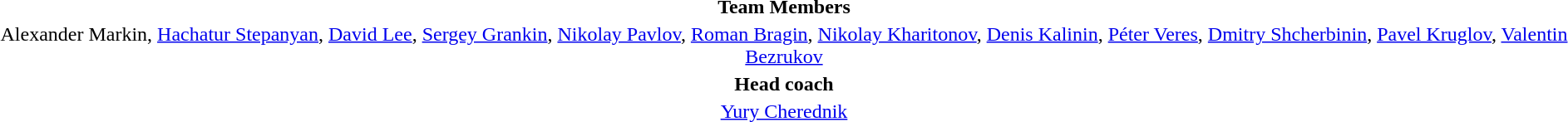<table style="text-align: center; margin-top: 2em; margin-left: auto; margin-right: auto">
<tr>
<td><strong>Team Members</strong></td>
</tr>
<tr>
<td>Alexander Markin, <a href='#'>Hachatur Stepanyan</a>, <a href='#'>David Lee</a>, <a href='#'>Sergey Grankin</a>, <a href='#'>Nikolay Pavlov</a>, <a href='#'>Roman Bragin</a>, <a href='#'>Nikolay Kharitonov</a>, <a href='#'>Denis Kalinin</a>, <a href='#'>Péter Veres</a>, <a href='#'>Dmitry Shcherbinin</a>, <a href='#'>Pavel Kruglov</a>, <a href='#'>Valentin Bezrukov</a></td>
</tr>
<tr>
<td><strong>Head coach</strong></td>
</tr>
<tr>
<td><a href='#'>Yury Cherednik</a></td>
</tr>
</table>
